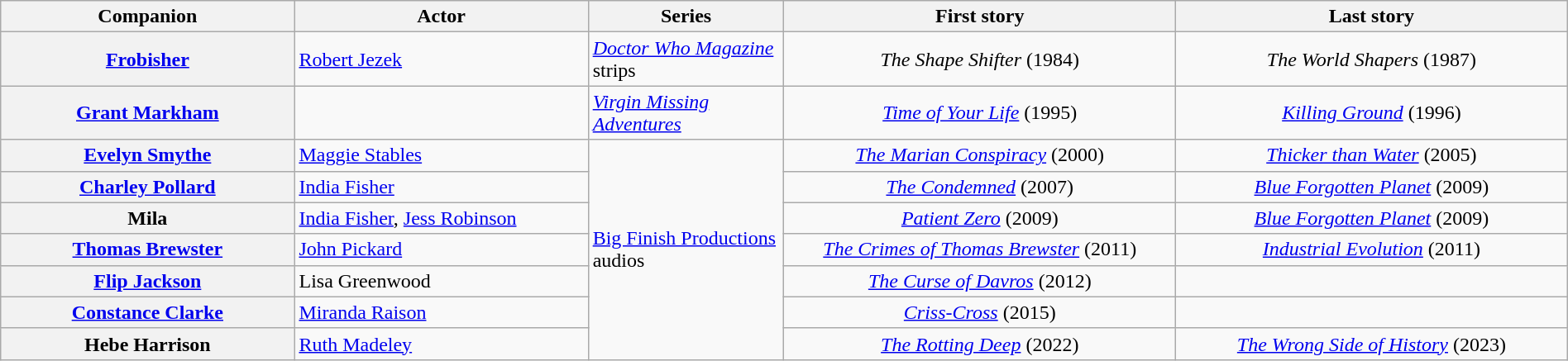<table class="wikitable plainrowheaders" style="width:100%;">
<tr>
<th scope="col" style="width:15%;">Companion</th>
<th scope="col" style="width:15%;">Actor</th>
<th scope="col" style="width:10%;">Series</th>
<th scope="col" style="width:20%;">First story</th>
<th scope="col" style="width:20%;">Last story</th>
</tr>
<tr>
<th scope="row"><a href='#'>Frobisher</a></th>
<td><a href='#'>Robert Jezek</a></td>
<td><em><a href='#'>Doctor Who Magazine</a></em> strips</td>
<td align="center"><em>The Shape Shifter</em> (1984)</td>
<td align="center"><em>The World Shapers</em> (1987)</td>
</tr>
<tr>
<th scope="row"><a href='#'>Grant Markham</a></th>
<td></td>
<td><em><a href='#'>Virgin Missing Adventures</a></em></td>
<td align="center"><em><a href='#'>Time of Your Life</a></em> (1995)</td>
<td align="center"><em><a href='#'>Killing Ground</a></em> (1996)</td>
</tr>
<tr>
<th scope="row"><a href='#'>Evelyn Smythe</a></th>
<td><a href='#'>Maggie Stables</a></td>
<td rowspan="7"><a href='#'>Big Finish Productions</a> audios</td>
<td align="center"><em><a href='#'>The Marian Conspiracy</a></em> (2000)</td>
<td align="center"><em><a href='#'>Thicker than Water</a></em> (2005)</td>
</tr>
<tr>
<th scope="row"><a href='#'>Charley Pollard</a></th>
<td><a href='#'>India Fisher</a></td>
<td align="center"><em><a href='#'>The Condemned</a></em> (2007)</td>
<td align="center"><em><a href='#'>Blue Forgotten Planet</a></em> (2009)</td>
</tr>
<tr>
<th scope="row">Mila</th>
<td><a href='#'>India Fisher</a>, <a href='#'>Jess Robinson</a></td>
<td align="center"><em><a href='#'>Patient Zero</a></em> (2009)</td>
<td align="center"><em><a href='#'>Blue Forgotten Planet</a></em> (2009)</td>
</tr>
<tr>
<th scope="row"><a href='#'>Thomas Brewster</a></th>
<td><a href='#'>John Pickard</a></td>
<td align="center"><em><a href='#'>The Crimes of Thomas Brewster</a></em> (2011)</td>
<td align="center"><em><a href='#'>Industrial Evolution</a></em> (2011)</td>
</tr>
<tr>
<th scope="row"><a href='#'>Flip Jackson</a></th>
<td>Lisa Greenwood</td>
<td align="center"><em><a href='#'>The Curse of Davros</a></em> (2012)</td>
<td></td>
</tr>
<tr>
<th scope="row"><a href='#'>Constance Clarke</a></th>
<td><a href='#'>Miranda Raison</a></td>
<td align="center"><em><a href='#'>Criss-Cross</a></em> (2015)</td>
<td></td>
</tr>
<tr>
<th scope="row">Hebe Harrison</th>
<td><a href='#'>Ruth Madeley</a></td>
<td align="center"><em><a href='#'>The Rotting Deep</a></em> (2022)</td>
<td align="center"><em><a href='#'>The Wrong Side of History</a></em> (2023)</td>
</tr>
</table>
